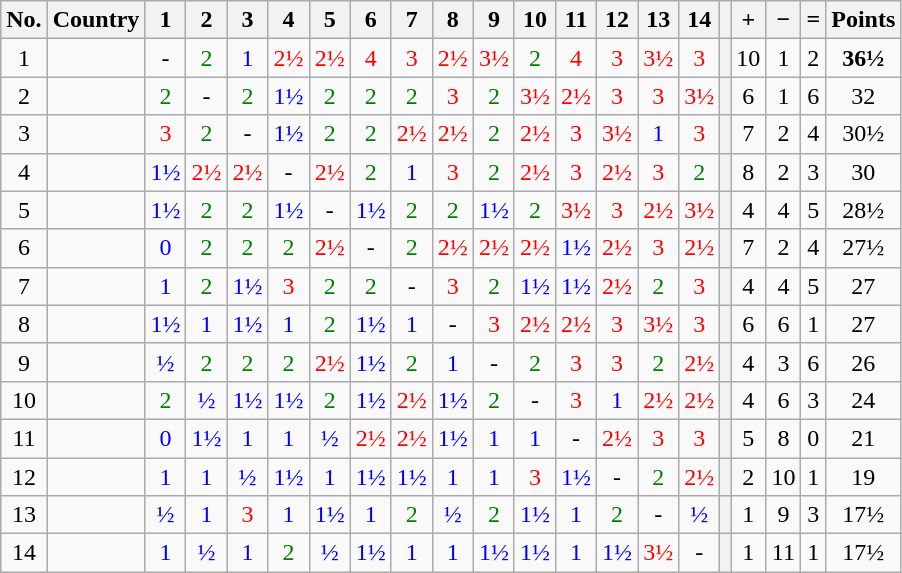<table class="wikitable" style="text-align:center">
<tr>
<th>No.</th>
<th>Country</th>
<th>1</th>
<th>2</th>
<th>3</th>
<th>4</th>
<th>5</th>
<th>6</th>
<th>7</th>
<th>8</th>
<th>9</th>
<th>10</th>
<th>11</th>
<th>12</th>
<th>13</th>
<th>14</th>
<th></th>
<th>+</th>
<th>−</th>
<th>=</th>
<th>Points</th>
</tr>
<tr>
<td>1</td>
<td style="text-align: left"></td>
<td>-</td>
<td style="color:green;">2</td>
<td style="color:blue;">1</td>
<td style="color:red;">2½</td>
<td style="color:red;">2½</td>
<td style="color:red;">4</td>
<td style="color:red;">3</td>
<td style="color:red;">2½</td>
<td style="color:red;">3½</td>
<td style="color:green;">2</td>
<td style="color:red;">4</td>
<td style="color:red;">3</td>
<td style="color:red;">3½</td>
<td style="color:red;">3</td>
<th></th>
<td>10</td>
<td>1</td>
<td>2</td>
<td><strong>36½ </strong></td>
</tr>
<tr>
<td>2</td>
<td style="text-align: left"></td>
<td style="color:green;">2</td>
<td>-</td>
<td style="color:green;">2</td>
<td style="color:blue;">1½</td>
<td style="color:green;">2</td>
<td style="color:green;">2</td>
<td style="color:green;">2</td>
<td style="color:red;">3</td>
<td style="color:green;">2</td>
<td style="color:red;">3½</td>
<td style="color:red;">2½</td>
<td style="color:red;">3</td>
<td style="color:red;">3</td>
<td style="color:red;">3½</td>
<th></th>
<td>6</td>
<td>1</td>
<td>6</td>
<td>32</td>
</tr>
<tr>
<td>3</td>
<td style="text-align: left"></td>
<td style="color:red;">3</td>
<td style="color:green;">2</td>
<td>-</td>
<td style="color:blue;">1½</td>
<td style="color:green;">2</td>
<td style="color:green;">2</td>
<td style="color:red;">2½</td>
<td style="color:red;">2½</td>
<td style="color:green;">2</td>
<td style="color:red;">2½</td>
<td style="color:red;">3</td>
<td style="color:red;">3½</td>
<td style="color:blue;">1</td>
<td style="color:red;">3</td>
<th></th>
<td>7</td>
<td>2</td>
<td>4</td>
<td>30½</td>
</tr>
<tr>
<td>4</td>
<td style="text-align: left"></td>
<td style="color:blue;">1½</td>
<td style="color:red;">2½</td>
<td style="color:red;">2½</td>
<td>-</td>
<td style="color:red;">2½</td>
<td style="color:green;">2</td>
<td style="color:blue;">1</td>
<td style="color:red;">3</td>
<td style="color:green;">2</td>
<td style="color:red;">2½</td>
<td style="color:red;">3</td>
<td style="color:red;">2½</td>
<td style="color:red;">3</td>
<td style="color:green;">2</td>
<th></th>
<td>8</td>
<td>2</td>
<td>3</td>
<td>30</td>
</tr>
<tr>
<td>5</td>
<td style="text-align: left"></td>
<td style="color:blue;">1½</td>
<td style="color:green;">2</td>
<td style="color:green;">2</td>
<td style="color:blue;">1½</td>
<td>-</td>
<td style="color:blue;">1½</td>
<td style="color:green;">2</td>
<td style="color:green;">2</td>
<td style="color:blue;">1½</td>
<td style="color:green;">2</td>
<td style="color:red;">3½</td>
<td style="color:red;">3</td>
<td style="color:red;">2½</td>
<td style="color:red;">3½</td>
<th></th>
<td>4</td>
<td>4</td>
<td>5</td>
<td>28½</td>
</tr>
<tr>
<td>6</td>
<td style="text-align: left"></td>
<td style="color:blue;">0</td>
<td style="color:green;">2</td>
<td style="color:green;">2</td>
<td style="color:green;">2</td>
<td style="color:red;">2½</td>
<td>-</td>
<td style="color:green;">2</td>
<td style="color:red;">2½</td>
<td style="color:red;">2½</td>
<td style="color:red;">2½</td>
<td style="color:blue;">1½</td>
<td style="color:red;">2½</td>
<td style="color:red;">3</td>
<td style="color:red;">2½</td>
<th></th>
<td>7</td>
<td>2</td>
<td>4</td>
<td>27½</td>
</tr>
<tr>
<td>7</td>
<td style="text-align: left"></td>
<td style="color:blue;">1</td>
<td style="color:green;">2</td>
<td style="color:blue;">1½</td>
<td style="color:red;">3</td>
<td style="color:green;">2</td>
<td style="color:green;">2</td>
<td>-</td>
<td style="color:red;">3</td>
<td style="color:green;">2</td>
<td style="color:blue;">1½</td>
<td style="color:blue;">1½</td>
<td style="color:red;">2½</td>
<td style="color:green;">2</td>
<td style="color:red;">3</td>
<th></th>
<td>4</td>
<td>4</td>
<td>5</td>
<td>27</td>
</tr>
<tr>
<td>8</td>
<td style="text-align: left"></td>
<td style="color:blue;">1½</td>
<td style="color:blue;">1</td>
<td style="color:blue;">1½</td>
<td style="color:blue;">1</td>
<td style="color:green;">2</td>
<td style="color:blue;">1½</td>
<td style="color:blue;">1</td>
<td>-</td>
<td style="color:red;">3</td>
<td style="color:red;">2½</td>
<td style="color:red;">2½</td>
<td style="color:red;">3</td>
<td style="color:red;">3½</td>
<td style="color:red;">3</td>
<th></th>
<td>6</td>
<td>6</td>
<td>1</td>
<td>27</td>
</tr>
<tr>
<td>9</td>
<td style="text-align: left"></td>
<td style="color:blue;">½</td>
<td style="color:green;">2</td>
<td style="color:green;">2</td>
<td style="color:green;">2</td>
<td style="color:red;">2½</td>
<td style="color:blue;">1½</td>
<td style="color:green;">2</td>
<td style="color:blue;">1</td>
<td>-</td>
<td style="color:green;">2</td>
<td style="color:red;">3</td>
<td style="color:red;">3</td>
<td style="color:green;">2</td>
<td style="color:red;">2½</td>
<th></th>
<td>4</td>
<td>3</td>
<td>6</td>
<td>26</td>
</tr>
<tr>
<td>10</td>
<td style="text-align: left"></td>
<td style="color:green;">2</td>
<td style="color:blue;">½</td>
<td style="color:blue;">1½</td>
<td style="color:blue;">1½</td>
<td style="color:green;">2</td>
<td style="color:blue;">1½</td>
<td style="color:red;">2½</td>
<td style="color:blue;">1½</td>
<td style="color:green;">2</td>
<td>-</td>
<td style="color:red;">3</td>
<td style="color:blue;">1</td>
<td style="color:red;">2½</td>
<td style="color:red;">2½</td>
<th></th>
<td>4</td>
<td>6</td>
<td>3</td>
<td>24</td>
</tr>
<tr>
<td>11</td>
<td style="text-align: left"></td>
<td style="color:blue;">0</td>
<td style="color:blue;">1½</td>
<td style="color:blue;">1</td>
<td style="color:blue;">1</td>
<td style="color:blue;">½</td>
<td style="color:red;">2½</td>
<td style="color:red;">2½</td>
<td style="color:blue;">1½</td>
<td style="color:blue;">1</td>
<td style="color:blue;">1</td>
<td>-</td>
<td style="color:red;">2½</td>
<td style="color:red;">3</td>
<td style="color:red;">3</td>
<th></th>
<td>5</td>
<td>8</td>
<td>0</td>
<td>21</td>
</tr>
<tr>
<td>12</td>
<td style="text-align: left"></td>
<td style="color:blue;">1</td>
<td style="color:blue;">1</td>
<td style="color:blue;">½</td>
<td style="color:blue;">1½</td>
<td style="color:blue;">1</td>
<td style="color:blue;">1½</td>
<td style="color:blue;">1½</td>
<td style="color:blue;">1</td>
<td style="color:blue;">1</td>
<td style="color:red;">3</td>
<td style="color:blue;">1½</td>
<td>-</td>
<td style="color:green;">2</td>
<td style="color:red;">2½</td>
<th></th>
<td>2</td>
<td>10</td>
<td>1</td>
<td>19</td>
</tr>
<tr>
<td>13</td>
<td style="text-align: left"></td>
<td style="color:blue;">½</td>
<td style="color:blue;">1</td>
<td style="color:red;">3</td>
<td style="color:blue;">1</td>
<td style="color:blue;">1½</td>
<td style="color:blue;">1</td>
<td style="color:green;">2</td>
<td style="color:blue;">½</td>
<td style="color:green;">2</td>
<td style="color:blue;">1½</td>
<td style="color:blue;">1</td>
<td style="color:green;">2</td>
<td>-</td>
<td style="color:blue;">½</td>
<th></th>
<td>1</td>
<td>9</td>
<td>3</td>
<td>17½</td>
</tr>
<tr>
<td>14</td>
<td style="text-align: left"></td>
<td style="color:blue;">1</td>
<td style="color:blue;">½</td>
<td style="color:blue;">1</td>
<td style="color:green;">2</td>
<td style="color:blue;">½</td>
<td style="color:blue;">1½</td>
<td style="color:blue;">1</td>
<td style="color:blue;">1</td>
<td style="color:blue;">1½</td>
<td style="color:blue;">1½</td>
<td style="color:blue;">1</td>
<td style="color:blue;">1½</td>
<td style="color:red;">3½</td>
<td>-</td>
<th></th>
<td>1</td>
<td>11</td>
<td>1</td>
<td>17½</td>
</tr>
</table>
